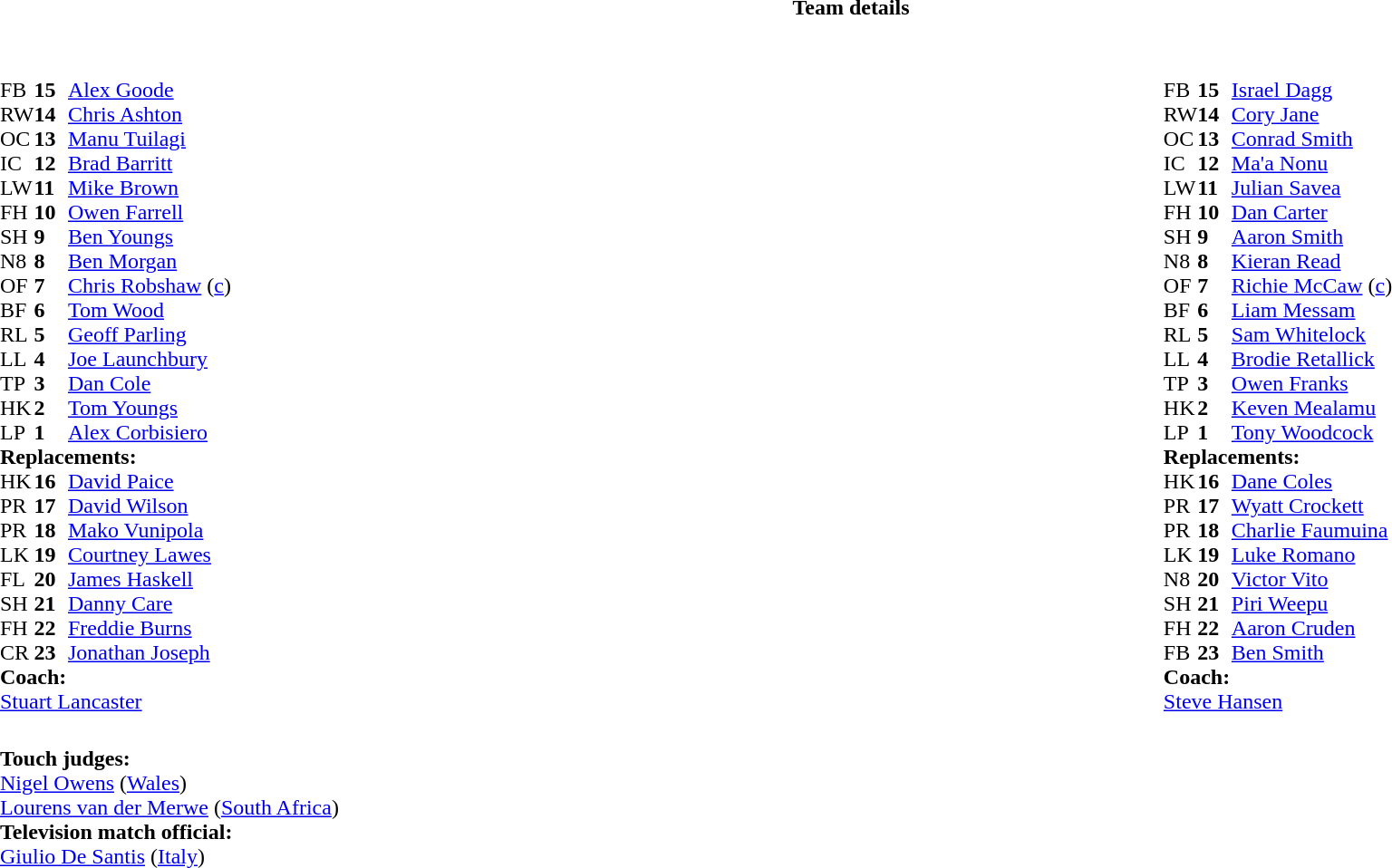<table border="0" width="100%" class="collapsible collapsed">
<tr>
<th>Team details</th>
</tr>
<tr>
<td><br><table width="100%">
<tr>
<td valign="top" width="50%"><br><table style="font-size: 100%" cellspacing="0" cellpadding="0">
<tr>
<th width="25"></th>
<th width="25"></th>
</tr>
<tr>
<td>FB</td>
<td><strong>15</strong></td>
<td><a href='#'>Alex Goode</a></td>
</tr>
<tr>
<td>RW</td>
<td><strong>14</strong></td>
<td><a href='#'>Chris Ashton</a></td>
</tr>
<tr>
<td>OC</td>
<td><strong>13</strong></td>
<td><a href='#'>Manu Tuilagi</a></td>
<td></td>
<td></td>
</tr>
<tr>
<td>IC</td>
<td><strong>12</strong></td>
<td><a href='#'>Brad Barritt</a></td>
</tr>
<tr>
<td>LW</td>
<td><strong>11</strong></td>
<td><a href='#'>Mike Brown</a></td>
</tr>
<tr>
<td>FH</td>
<td><strong>10</strong></td>
<td><a href='#'>Owen Farrell</a></td>
<td></td>
<td></td>
</tr>
<tr>
<td>SH</td>
<td><strong>9</strong></td>
<td><a href='#'>Ben Youngs</a></td>
<td></td>
<td></td>
</tr>
<tr>
<td>N8</td>
<td><strong>8</strong></td>
<td><a href='#'>Ben Morgan</a></td>
<td></td>
<td></td>
</tr>
<tr>
<td>OF</td>
<td><strong>7</strong></td>
<td><a href='#'>Chris Robshaw</a> (<a href='#'>c</a>)</td>
</tr>
<tr>
<td>BF</td>
<td><strong>6</strong></td>
<td><a href='#'>Tom Wood</a></td>
<td></td>
<td></td>
<td></td>
</tr>
<tr>
<td>RL</td>
<td><strong>5</strong></td>
<td><a href='#'>Geoff Parling</a></td>
</tr>
<tr>
<td>LL</td>
<td><strong>4</strong></td>
<td><a href='#'>Joe Launchbury</a></td>
<td></td>
<td></td>
</tr>
<tr>
<td>TP</td>
<td><strong>3</strong></td>
<td><a href='#'>Dan Cole</a></td>
<td></td>
<td colspan="2"></td>
</tr>
<tr>
<td>HK</td>
<td><strong>2</strong></td>
<td><a href='#'>Tom Youngs</a></td>
<td></td>
<td></td>
</tr>
<tr>
<td>LP</td>
<td><strong>1</strong></td>
<td><a href='#'>Alex Corbisiero</a></td>
<td></td>
<td></td>
</tr>
<tr>
<td colspan=3><strong>Replacements:</strong></td>
</tr>
<tr>
<td>HK</td>
<td><strong>16</strong></td>
<td><a href='#'>David Paice</a></td>
<td></td>
<td></td>
</tr>
<tr>
<td>PR</td>
<td><strong>17</strong></td>
<td><a href='#'>David Wilson</a></td>
<td></td>
<td></td>
</tr>
<tr>
<td>PR</td>
<td><strong>18</strong></td>
<td><a href='#'>Mako Vunipola</a></td>
<td></td>
<td></td>
</tr>
<tr>
<td>LK</td>
<td><strong>19</strong></td>
<td><a href='#'>Courtney Lawes</a></td>
<td></td>
<td></td>
</tr>
<tr>
<td>FL</td>
<td><strong>20</strong></td>
<td><a href='#'>James Haskell</a></td>
<td></td>
<td></td>
</tr>
<tr>
<td>SH</td>
<td><strong>21</strong></td>
<td><a href='#'>Danny Care</a></td>
<td></td>
<td></td>
</tr>
<tr>
<td>FH</td>
<td><strong>22</strong></td>
<td><a href='#'>Freddie Burns</a></td>
<td></td>
<td></td>
</tr>
<tr>
<td>CR</td>
<td><strong>23</strong></td>
<td><a href='#'>Jonathan Joseph</a></td>
<td></td>
<td></td>
</tr>
<tr>
<td colspan=3><strong>Coach:</strong></td>
</tr>
<tr>
<td colspan="4"><a href='#'>Stuart Lancaster</a></td>
</tr>
</table>
</td>
<td valign="top" width="50%"><br><table style="font-size: 100%" cellspacing="0" cellpadding="0" align="center">
<tr>
<th width="25"></th>
<th width="25"></th>
</tr>
<tr>
<td>FB</td>
<td><strong>15</strong></td>
<td><a href='#'>Israel Dagg</a></td>
<td></td>
<td></td>
</tr>
<tr>
<td>RW</td>
<td><strong>14</strong></td>
<td><a href='#'>Cory Jane</a></td>
</tr>
<tr>
<td>OC</td>
<td><strong>13</strong></td>
<td><a href='#'>Conrad Smith</a></td>
</tr>
<tr>
<td>IC</td>
<td><strong>12</strong></td>
<td><a href='#'>Ma'a Nonu</a></td>
</tr>
<tr>
<td>LW</td>
<td><strong>11</strong></td>
<td><a href='#'>Julian Savea</a></td>
</tr>
<tr>
<td>FH</td>
<td><strong>10</strong></td>
<td><a href='#'>Dan Carter</a></td>
<td></td>
<td></td>
</tr>
<tr>
<td>SH</td>
<td><strong>9</strong></td>
<td><a href='#'>Aaron Smith</a></td>
<td></td>
<td></td>
</tr>
<tr>
<td>N8</td>
<td><strong>8</strong></td>
<td><a href='#'>Kieran Read</a></td>
</tr>
<tr>
<td>OF</td>
<td><strong>7</strong></td>
<td><a href='#'>Richie McCaw</a> (<a href='#'>c</a>)</td>
</tr>
<tr>
<td>BF</td>
<td><strong>6</strong></td>
<td><a href='#'>Liam Messam</a></td>
<td></td>
<td></td>
</tr>
<tr>
<td>RL</td>
<td><strong>5</strong></td>
<td><a href='#'>Sam Whitelock</a></td>
</tr>
<tr>
<td>LL</td>
<td><strong>4</strong></td>
<td><a href='#'>Brodie Retallick</a></td>
<td></td>
<td></td>
</tr>
<tr>
<td>TP</td>
<td><strong>3</strong></td>
<td><a href='#'>Owen Franks</a></td>
<td></td>
<td></td>
</tr>
<tr>
<td>HK</td>
<td><strong>2</strong></td>
<td><a href='#'>Keven Mealamu</a></td>
<td></td>
<td></td>
</tr>
<tr>
<td>LP</td>
<td><strong>1</strong></td>
<td><a href='#'>Tony Woodcock</a></td>
<td></td>
<td></td>
</tr>
<tr>
<td colspan=3><strong>Replacements:</strong></td>
</tr>
<tr>
<td>HK</td>
<td><strong>16</strong></td>
<td><a href='#'>Dane Coles</a></td>
<td></td>
<td></td>
</tr>
<tr>
<td>PR</td>
<td><strong>17</strong></td>
<td><a href='#'>Wyatt Crockett</a></td>
<td></td>
<td></td>
</tr>
<tr>
<td>PR</td>
<td><strong>18</strong></td>
<td><a href='#'>Charlie Faumuina</a></td>
<td></td>
<td></td>
</tr>
<tr>
<td>LK</td>
<td><strong>19</strong></td>
<td><a href='#'>Luke Romano</a></td>
<td></td>
<td></td>
</tr>
<tr>
<td>N8</td>
<td><strong>20</strong></td>
<td><a href='#'>Victor Vito</a></td>
<td></td>
<td></td>
</tr>
<tr>
<td>SH</td>
<td><strong>21</strong></td>
<td><a href='#'>Piri Weepu</a></td>
<td></td>
<td></td>
</tr>
<tr>
<td>FH</td>
<td><strong>22</strong></td>
<td><a href='#'>Aaron Cruden</a></td>
<td></td>
<td></td>
</tr>
<tr>
<td>FB</td>
<td><strong>23</strong></td>
<td><a href='#'>Ben Smith</a></td>
<td></td>
<td></td>
</tr>
<tr>
<td colspan=3><strong>Coach:</strong></td>
</tr>
<tr>
<td colspan="4"><a href='#'>Steve Hansen</a></td>
</tr>
</table>
</td>
</tr>
</table>
<table width=100% style="font-size: 100%">
<tr>
<td><br><strong>Touch judges:</strong>
<br><a href='#'>Nigel Owens</a> (<a href='#'>Wales</a>)
<br><a href='#'>Lourens van der Merwe</a> (<a href='#'>South Africa</a>)
<br><strong>Television match official:</strong>
<br><a href='#'>Giulio De Santis</a> (<a href='#'>Italy</a>)</td>
</tr>
</table>
</td>
</tr>
</table>
